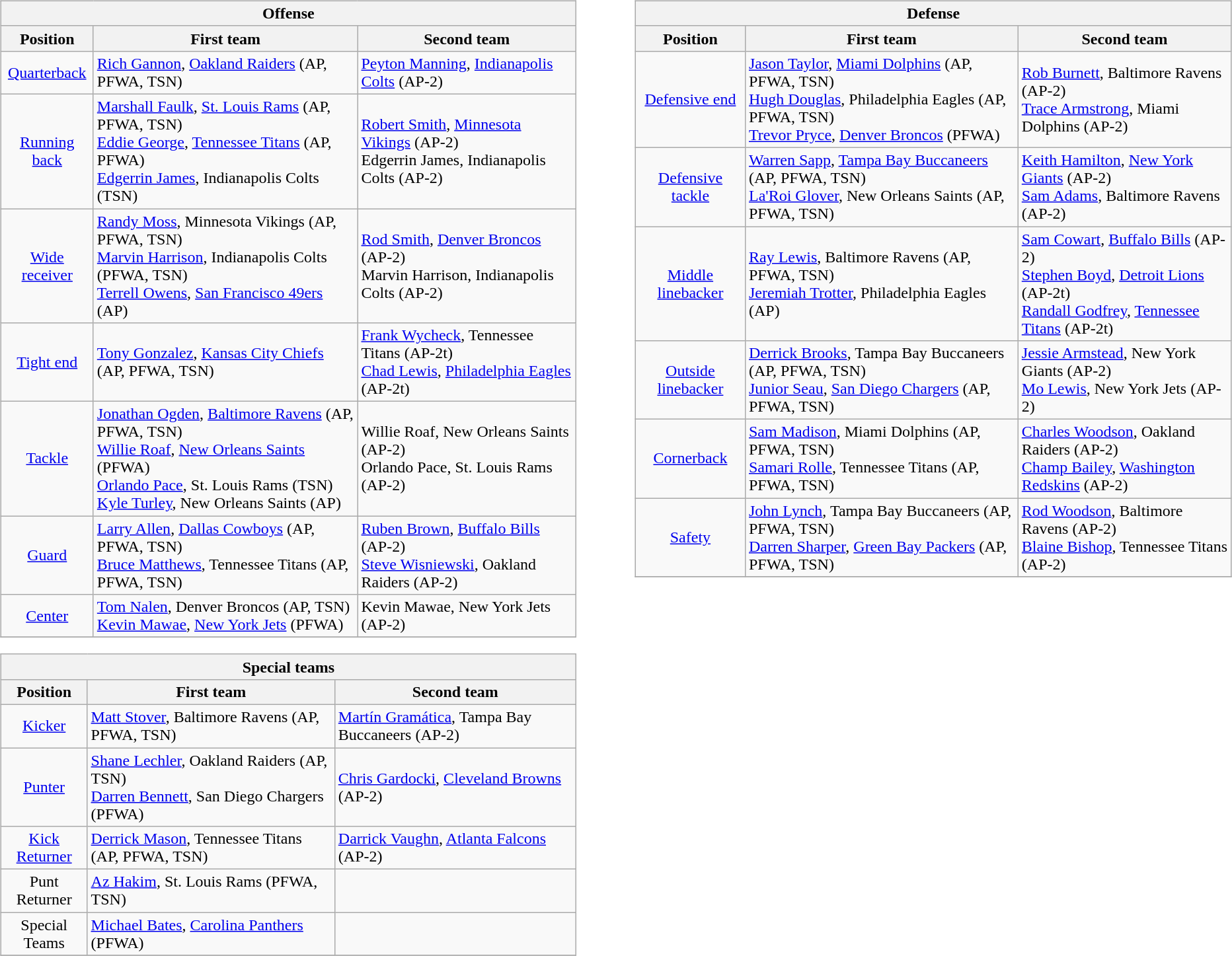<table border=0>
<tr valign="top">
<td><br><table class="wikitable">
<tr>
<th colspan=3>Offense</th>
</tr>
<tr>
<th>Position</th>
<th>First team</th>
<th>Second team</th>
</tr>
<tr>
<td align=center><a href='#'>Quarterback</a></td>
<td><a href='#'>Rich Gannon</a>, <a href='#'>Oakland Raiders</a> (AP, PFWA, TSN)</td>
<td><a href='#'>Peyton Manning</a>, <a href='#'>Indianapolis Colts</a> (AP-2)</td>
</tr>
<tr>
<td align=center><a href='#'>Running back</a></td>
<td><a href='#'>Marshall Faulk</a>, <a href='#'>St. Louis Rams</a> (AP, PFWA, TSN) <br> <a href='#'>Eddie George</a>, <a href='#'>Tennessee Titans</a>  (AP, PFWA) <br><a href='#'>Edgerrin James</a>, Indianapolis Colts (TSN)</td>
<td><a href='#'>Robert Smith</a>, <a href='#'>Minnesota Vikings</a> (AP-2) <br> Edgerrin James, Indianapolis Colts (AP-2)</td>
</tr>
<tr>
<td align=center><a href='#'>Wide receiver</a></td>
<td><a href='#'>Randy Moss</a>, Minnesota Vikings (AP, PFWA, TSN) <br> <a href='#'>Marvin Harrison</a>, Indianapolis Colts (PFWA, TSN)<br><a href='#'>Terrell Owens</a>, <a href='#'>San Francisco 49ers</a> (AP)</td>
<td><a href='#'>Rod Smith</a>, <a href='#'>Denver Broncos</a> (AP-2) <br>  Marvin Harrison, Indianapolis Colts (AP-2)</td>
</tr>
<tr>
<td align=center><a href='#'>Tight end</a></td>
<td><a href='#'>Tony Gonzalez</a>, <a href='#'>Kansas City Chiefs</a> (AP, PFWA, TSN)</td>
<td><a href='#'>Frank Wycheck</a>, Tennessee Titans (AP-2t) <br> <a href='#'>Chad Lewis</a>, <a href='#'>Philadelphia Eagles</a> (AP-2t)</td>
</tr>
<tr>
<td align=center><a href='#'>Tackle</a></td>
<td><a href='#'>Jonathan Ogden</a>, <a href='#'>Baltimore Ravens</a> (AP, PFWA, TSN) <br> <a href='#'>Willie Roaf</a>, <a href='#'>New Orleans Saints</a> (PFWA) <br> <a href='#'>Orlando Pace</a>, St. Louis Rams (TSN) <br> <a href='#'>Kyle Turley</a>, New Orleans Saints (AP)</td>
<td>Willie Roaf, New Orleans Saints (AP-2) <br> Orlando Pace, St. Louis Rams (AP-2)</td>
</tr>
<tr>
<td align=center><a href='#'>Guard</a></td>
<td><a href='#'>Larry Allen</a>, <a href='#'>Dallas Cowboys</a> (AP, PFWA, TSN)  <br><a href='#'>Bruce Matthews</a>, Tennessee Titans (AP, PFWA, TSN)</td>
<td><a href='#'>Ruben Brown</a>, <a href='#'>Buffalo Bills</a> (AP-2)  <br><a href='#'>Steve Wisniewski</a>, Oakland Raiders (AP-2)</td>
</tr>
<tr>
<td align=center><a href='#'>Center</a></td>
<td><a href='#'>Tom Nalen</a>, Denver Broncos  (AP, TSN) <br> <a href='#'>Kevin Mawae</a>, <a href='#'>New York Jets</a>  (PFWA)</td>
<td>Kevin Mawae,  New York Jets  (AP-2)</td>
</tr>
<tr>
</tr>
</table>
<table class="wikitable">
<tr>
<th colspan=3>Special teams</th>
</tr>
<tr>
<th>Position</th>
<th>First team</th>
<th>Second team</th>
</tr>
<tr>
<td align=center><a href='#'>Kicker</a></td>
<td><a href='#'>Matt Stover</a>, Baltimore Ravens (AP, PFWA, TSN)</td>
<td><a href='#'>Martín Gramática</a>, Tampa Bay Buccaneers (AP-2)</td>
</tr>
<tr>
<td align=center><a href='#'>Punter</a></td>
<td><a href='#'>Shane Lechler</a>, Oakland Raiders (AP, TSN) <br> <a href='#'>Darren Bennett</a>, San Diego Chargers (PFWA)</td>
<td><a href='#'>Chris Gardocki</a>, <a href='#'>Cleveland Browns</a> (AP-2)</td>
</tr>
<tr>
<td align=center><a href='#'>Kick Returner</a></td>
<td><a href='#'>Derrick Mason</a>, Tennessee Titans (AP, PFWA, TSN)</td>
<td><a href='#'>Darrick Vaughn</a>, <a href='#'>Atlanta Falcons</a> (AP-2)</td>
</tr>
<tr>
<td align=center>Punt Returner</td>
<td><a href='#'>Az Hakim</a>, St. Louis Rams (PFWA, TSN)</td>
<td></td>
</tr>
<tr>
<td align=center>Special Teams</td>
<td><a href='#'>Michael Bates</a>, <a href='#'>Carolina Panthers</a> (PFWA)</td>
<td></td>
</tr>
<tr>
</tr>
</table>
</td>
<td style="padding-left:40px;"><br><table class="wikitable">
<tr>
<th colspan=3>Defense</th>
</tr>
<tr>
<th>Position</th>
<th>First team</th>
<th>Second team</th>
</tr>
<tr>
<td align=center><a href='#'>Defensive end</a></td>
<td><a href='#'>Jason Taylor</a>, <a href='#'>Miami Dolphins</a> (AP, PFWA, TSN) <br> <a href='#'>Hugh Douglas</a>, Philadelphia Eagles (AP, PFWA, TSN)<br> <a href='#'>Trevor Pryce</a>, <a href='#'>Denver Broncos</a> (PFWA)</td>
<td><a href='#'>Rob Burnett</a>, Baltimore Ravens (AP-2) <br> <a href='#'>Trace Armstrong</a>, Miami Dolphins (AP-2)</td>
</tr>
<tr>
<td align=center><a href='#'>Defensive tackle</a></td>
<td><a href='#'>Warren Sapp</a>, <a href='#'>Tampa Bay Buccaneers</a> (AP, PFWA, TSN) <br> <a href='#'>La'Roi Glover</a>, New Orleans Saints (AP, PFWA, TSN)</td>
<td><a href='#'>Keith Hamilton</a>, <a href='#'>New York Giants</a> (AP-2) <br> <a href='#'>Sam Adams</a>, Baltimore Ravens (AP-2)</td>
</tr>
<tr>
<td align=center><a href='#'>Middle linebacker</a></td>
<td><a href='#'>Ray Lewis</a>, Baltimore Ravens (AP, PFWA, TSN)<br><a href='#'>Jeremiah Trotter</a>, Philadelphia Eagles (AP)</td>
<td><a href='#'>Sam Cowart</a>, <a href='#'>Buffalo Bills</a> (AP-2) <br> <a href='#'>Stephen Boyd</a>, <a href='#'>Detroit Lions</a> (AP-2t) <br><a href='#'>Randall Godfrey</a>, <a href='#'>Tennessee Titans</a> (AP-2t)</td>
</tr>
<tr>
<td align=center><a href='#'>Outside linebacker</a></td>
<td><a href='#'>Derrick Brooks</a>, Tampa Bay Buccaneers (AP, PFWA, TSN)<br> <a href='#'>Junior Seau</a>, <a href='#'>San Diego Chargers</a> (AP, PFWA, TSN)</td>
<td><a href='#'>Jessie Armstead</a>, New York Giants (AP-2)<br> <a href='#'>Mo Lewis</a>, New York Jets (AP-2)</td>
</tr>
<tr>
<td align=center><a href='#'>Cornerback</a></td>
<td><a href='#'>Sam Madison</a>, Miami Dolphins (AP, PFWA, TSN) <br><a href='#'>Samari Rolle</a>, Tennessee Titans (AP, PFWA, TSN)</td>
<td><a href='#'>Charles Woodson</a>, Oakland Raiders (AP-2) <br> <a href='#'>Champ Bailey</a>, <a href='#'>Washington Redskins</a> (AP-2)</td>
</tr>
<tr>
<td align=center><a href='#'>Safety</a></td>
<td><a href='#'>John Lynch</a>, Tampa Bay Buccaneers (AP, PFWA, TSN) <br> <a href='#'>Darren Sharper</a>, <a href='#'>Green Bay Packers</a> (AP, PFWA, TSN)</td>
<td><a href='#'>Rod Woodson</a>, Baltimore Ravens (AP-2) <br> <a href='#'>Blaine Bishop</a>, Tennessee Titans (AP-2)</td>
</tr>
<tr>
</tr>
</table>
</td>
</tr>
</table>
